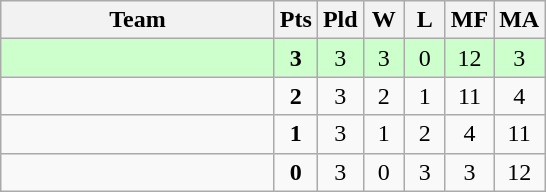<table class=wikitable style="text-align:center">
<tr>
<th width=175>Team</th>
<th width=20>Pts</th>
<th width=20>Pld</th>
<th width=20>W</th>
<th width=20>L</th>
<th width=20>MF</th>
<th width=20>MA</th>
</tr>
<tr bgcolor=#ccffcc>
<td style="text-align:left"></td>
<td><strong>3</strong></td>
<td>3</td>
<td>3</td>
<td>0</td>
<td>12</td>
<td>3</td>
</tr>
<tr>
<td style="text-align:left"></td>
<td><strong>2</strong></td>
<td>3</td>
<td>2</td>
<td>1</td>
<td>11</td>
<td>4</td>
</tr>
<tr>
<td style="text-align:left"></td>
<td><strong>1</strong></td>
<td>3</td>
<td>1</td>
<td>2</td>
<td>4</td>
<td>11</td>
</tr>
<tr>
<td style="text-align:left"></td>
<td><strong>0</strong></td>
<td>3</td>
<td>0</td>
<td>3</td>
<td>3</td>
<td>12</td>
</tr>
</table>
